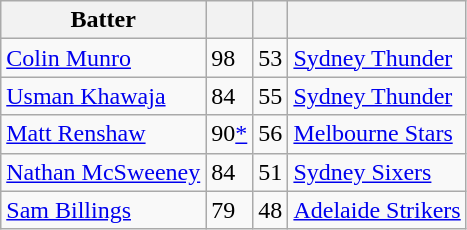<table class="wikitable">
<tr>
<th>Batter</th>
<th></th>
<th></th>
<th></th>
</tr>
<tr>
<td><a href='#'>Colin Munro</a></td>
<td>98</td>
<td>53</td>
<td><a href='#'>Sydney Thunder</a></td>
</tr>
<tr>
<td><a href='#'>Usman Khawaja</a></td>
<td>84</td>
<td>55</td>
<td><a href='#'>Sydney Thunder</a></td>
</tr>
<tr>
<td><a href='#'>Matt Renshaw</a></td>
<td>90<a href='#'>*</a></td>
<td>56</td>
<td><a href='#'>Melbourne Stars</a></td>
</tr>
<tr>
<td><a href='#'>Nathan McSweeney</a></td>
<td>84</td>
<td>51</td>
<td><a href='#'>Sydney Sixers</a></td>
</tr>
<tr>
<td><a href='#'>Sam Billings</a></td>
<td>79</td>
<td>48</td>
<td><a href='#'>Adelaide Strikers</a></td>
</tr>
</table>
